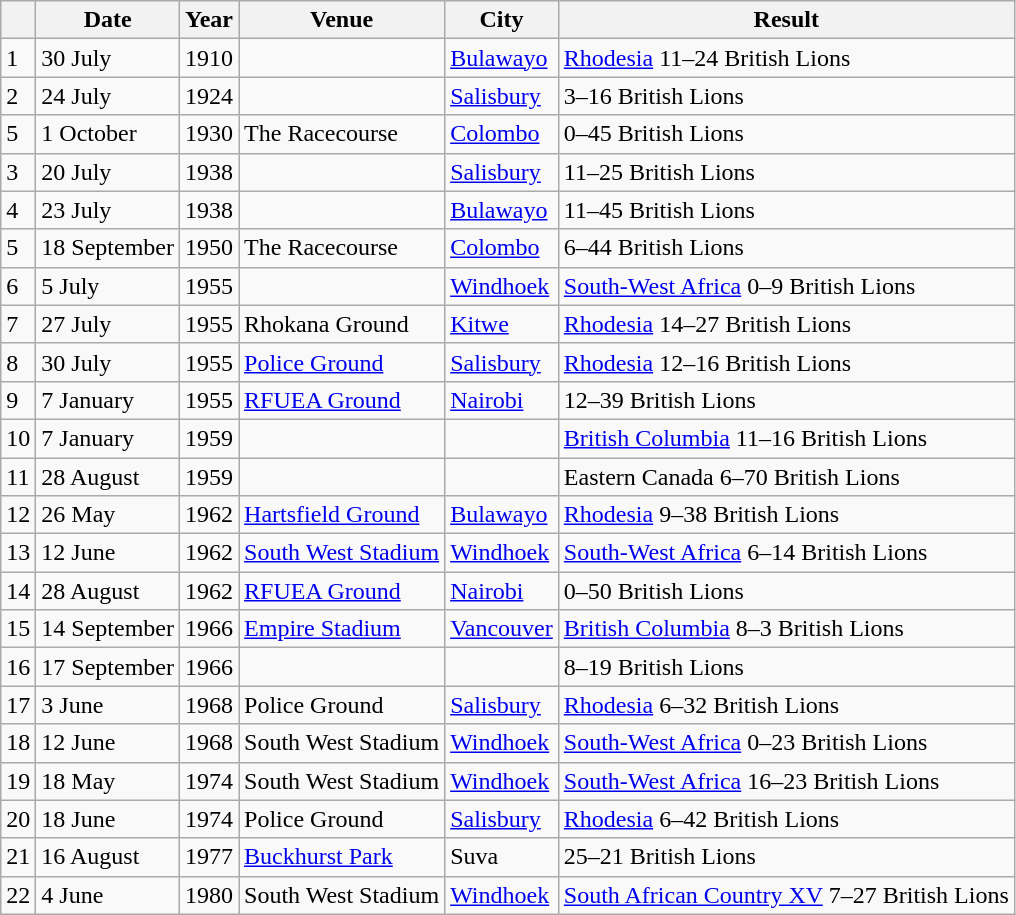<table class="wikitable sortable">
<tr>
<th></th>
<th class="unsortable">Date</th>
<th>Year</th>
<th>Venue</th>
<th>City</th>
<th class="unsortable">Result</th>
</tr>
<tr>
<td>1</td>
<td>30 July</td>
<td>1910</td>
<td></td>
<td><a href='#'>Bulawayo</a></td>
<td> <a href='#'>Rhodesia</a> 11–24 British Lions</td>
</tr>
<tr>
<td>2</td>
<td>24 July</td>
<td>1924</td>
<td></td>
<td><a href='#'>Salisbury</a></td>
<td> 3–16 British Lions</td>
</tr>
<tr>
<td>5</td>
<td>1 October</td>
<td>1930</td>
<td>The Racecourse</td>
<td><a href='#'>Colombo</a></td>
<td> 0–45 British Lions</td>
</tr>
<tr>
<td>3</td>
<td>20 July</td>
<td>1938</td>
<td></td>
<td><a href='#'>Salisbury</a></td>
<td> 11–25 British Lions</td>
</tr>
<tr>
<td>4</td>
<td>23 July</td>
<td>1938</td>
<td></td>
<td><a href='#'>Bulawayo</a></td>
<td> 11–45 British Lions</td>
</tr>
<tr>
<td>5</td>
<td>18 September</td>
<td>1950</td>
<td>The Racecourse</td>
<td><a href='#'>Colombo</a></td>
<td> 6–44 British Lions</td>
</tr>
<tr>
<td>6</td>
<td>5 July</td>
<td>1955</td>
<td></td>
<td><a href='#'>Windhoek</a></td>
<td> <a href='#'>South-West Africa</a> 0–9 British Lions</td>
</tr>
<tr>
<td>7</td>
<td>27 July</td>
<td>1955</td>
<td>Rhokana Ground</td>
<td><a href='#'>Kitwe</a></td>
<td> <a href='#'>Rhodesia</a> 14–27 British Lions</td>
</tr>
<tr>
<td>8</td>
<td>30 July</td>
<td>1955</td>
<td><a href='#'>Police Ground</a></td>
<td><a href='#'>Salisbury</a></td>
<td> <a href='#'>Rhodesia</a> 12–16 British Lions</td>
</tr>
<tr>
<td>9</td>
<td>7 January</td>
<td>1955</td>
<td><a href='#'>RFUEA Ground</a></td>
<td><a href='#'>Nairobi</a></td>
<td> 12–39 British Lions</td>
</tr>
<tr>
<td>10</td>
<td>7 January</td>
<td>1959</td>
<td></td>
<td></td>
<td> <a href='#'>British Columbia</a> 11–16 British Lions</td>
</tr>
<tr>
<td>11</td>
<td>28 August</td>
<td>1959</td>
<td></td>
<td></td>
<td>Eastern Canada 6–70 British Lions</td>
</tr>
<tr>
<td>12</td>
<td>26 May</td>
<td>1962</td>
<td><a href='#'>Hartsfield Ground</a></td>
<td><a href='#'>Bulawayo</a></td>
<td> <a href='#'>Rhodesia</a> 9–38 British Lions</td>
</tr>
<tr>
<td>13</td>
<td>12 June</td>
<td>1962</td>
<td><a href='#'>South West Stadium</a></td>
<td><a href='#'>Windhoek</a></td>
<td> <a href='#'>South-West Africa</a> 6–14 British Lions</td>
</tr>
<tr>
<td>14</td>
<td>28 August</td>
<td>1962</td>
<td><a href='#'>RFUEA Ground</a></td>
<td><a href='#'>Nairobi</a></td>
<td> 0–50 British Lions</td>
</tr>
<tr>
<td>15</td>
<td>14 September</td>
<td>1966</td>
<td><a href='#'>Empire Stadium</a></td>
<td><a href='#'>Vancouver</a></td>
<td> <a href='#'>British Columbia</a> 8–3 British Lions</td>
</tr>
<tr>
<td>16</td>
<td>17 September</td>
<td>1966</td>
<td></td>
<td></td>
<td> 8–19 British Lions</td>
</tr>
<tr>
<td>17</td>
<td>3 June</td>
<td>1968</td>
<td>Police Ground</td>
<td><a href='#'>Salisbury</a></td>
<td> <a href='#'>Rhodesia</a> 6–32 British Lions</td>
</tr>
<tr>
<td>18</td>
<td>12 June</td>
<td>1968</td>
<td>South West Stadium</td>
<td><a href='#'>Windhoek</a></td>
<td> <a href='#'>South-West Africa</a> 0–23 British Lions</td>
</tr>
<tr>
<td>19</td>
<td>18 May</td>
<td>1974</td>
<td>South West Stadium</td>
<td><a href='#'>Windhoek</a></td>
<td> <a href='#'>South-West Africa</a> 16–23 British Lions</td>
</tr>
<tr>
<td>20</td>
<td>18 June</td>
<td>1974</td>
<td>Police Ground</td>
<td><a href='#'>Salisbury</a></td>
<td> <a href='#'>Rhodesia</a> 6–42 British Lions</td>
</tr>
<tr>
<td>21</td>
<td>16 August</td>
<td>1977</td>
<td><a href='#'>Buckhurst Park</a></td>
<td>Suva</td>
<td> 25–21 British Lions</td>
</tr>
<tr>
<td>22</td>
<td>4 June</td>
<td>1980</td>
<td>South West Stadium</td>
<td><a href='#'>Windhoek</a></td>
<td> <a href='#'>South African Country XV</a> 7–27 British Lions</td>
</tr>
</table>
